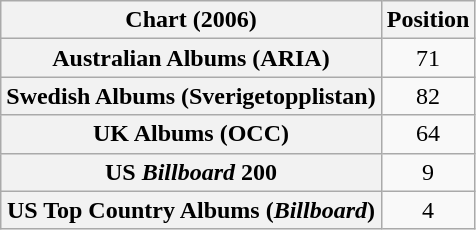<table class="wikitable plainrowheaders sortable" style="text-align:center;">
<tr>
<th scope="col">Chart (2006)</th>
<th scope="col">Position</th>
</tr>
<tr>
<th scope="row">Australian Albums (ARIA)</th>
<td>71</td>
</tr>
<tr>
<th scope="row">Swedish Albums (Sverigetopplistan)</th>
<td>82</td>
</tr>
<tr>
<th scope="row">UK Albums (OCC)</th>
<td>64</td>
</tr>
<tr>
<th scope="row">US <em>Billboard</em> 200</th>
<td>9</td>
</tr>
<tr>
<th scope="row">US Top Country Albums (<em>Billboard</em>)</th>
<td>4</td>
</tr>
</table>
